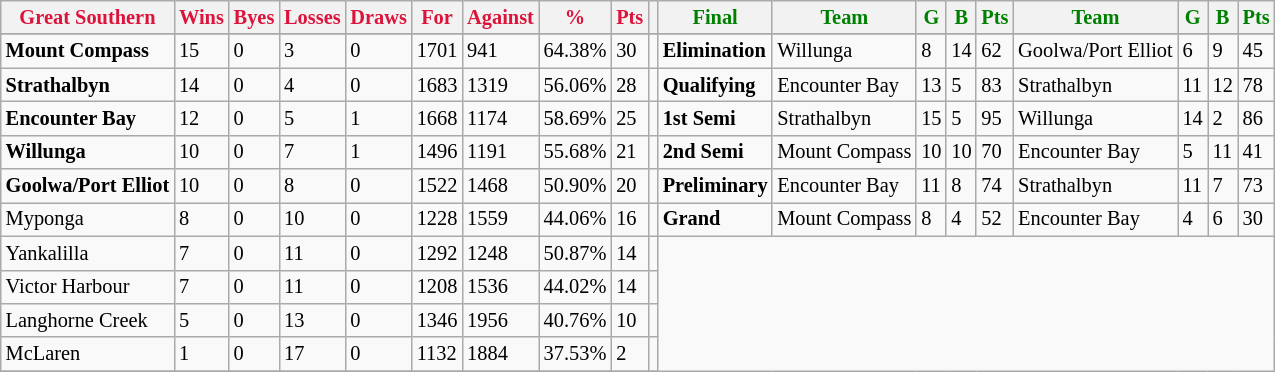<table style="font-size: 85%; text-align: left;" class="wikitable">
<tr>
<th style="color:crimson">Great Southern</th>
<th style="color:crimson">Wins</th>
<th style="color:crimson">Byes</th>
<th style="color:crimson">Losses</th>
<th style="color:crimson">Draws</th>
<th style="color:crimson">For</th>
<th style="color:crimson">Against</th>
<th style="color:crimson">%</th>
<th style="color:crimson">Pts</th>
<th></th>
<th style="color:green">Final</th>
<th style="color:green">Team</th>
<th style="color:green">G</th>
<th style="color:green">B</th>
<th style="color:green">Pts</th>
<th style="color:green">Team</th>
<th style="color:green">G</th>
<th style="color:green">B</th>
<th style="color:green">Pts</th>
</tr>
<tr>
</tr>
<tr>
</tr>
<tr>
<td><strong>	Mount Compass	</strong></td>
<td>15</td>
<td>0</td>
<td>3</td>
<td>0</td>
<td>1701</td>
<td>941</td>
<td>64.38%</td>
<td>30</td>
<td></td>
<td><strong>Elimination</strong></td>
<td>Willunga</td>
<td>8</td>
<td>14</td>
<td>62</td>
<td>Goolwa/Port Elliot</td>
<td>6</td>
<td>9</td>
<td>45</td>
</tr>
<tr>
<td><strong>	Strathalbyn	</strong></td>
<td>14</td>
<td>0</td>
<td>4</td>
<td>0</td>
<td>1683</td>
<td>1319</td>
<td>56.06%</td>
<td>28</td>
<td></td>
<td><strong>Qualifying</strong></td>
<td>Encounter Bay</td>
<td>13</td>
<td>5</td>
<td>83</td>
<td>Strathalbyn</td>
<td>11</td>
<td>12</td>
<td>78</td>
</tr>
<tr>
<td><strong>	Encounter Bay	</strong></td>
<td>12</td>
<td>0</td>
<td>5</td>
<td>1</td>
<td>1668</td>
<td>1174</td>
<td>58.69%</td>
<td>25</td>
<td></td>
<td><strong>1st Semi</strong></td>
<td>Strathalbyn</td>
<td>15</td>
<td>5</td>
<td>95</td>
<td>Willunga</td>
<td>14</td>
<td>2</td>
<td>86</td>
</tr>
<tr>
<td><strong>	Willunga	</strong></td>
<td>10</td>
<td>0</td>
<td>7</td>
<td>1</td>
<td>1496</td>
<td>1191</td>
<td>55.68%</td>
<td>21</td>
<td></td>
<td><strong>2nd Semi</strong></td>
<td>Mount Compass</td>
<td>10</td>
<td>10</td>
<td>70</td>
<td>Encounter Bay</td>
<td>5</td>
<td>11</td>
<td>41</td>
</tr>
<tr ||>
<td><strong>	Goolwa/Port Elliot	</strong></td>
<td>10</td>
<td>0</td>
<td>8</td>
<td>0</td>
<td>1522</td>
<td>1468</td>
<td>50.90%</td>
<td>20</td>
<td></td>
<td><strong>Preliminary</strong></td>
<td>Encounter Bay</td>
<td>11</td>
<td>8</td>
<td>74</td>
<td>Strathalbyn</td>
<td>11</td>
<td>7</td>
<td>73</td>
</tr>
<tr>
<td>Myponga</td>
<td>8</td>
<td>0</td>
<td>10</td>
<td>0</td>
<td>1228</td>
<td>1559</td>
<td>44.06%</td>
<td>16</td>
<td></td>
<td><strong>Grand</strong></td>
<td>Mount Compass</td>
<td>8</td>
<td>4</td>
<td>52</td>
<td>Encounter Bay</td>
<td>4</td>
<td>6</td>
<td>30</td>
</tr>
<tr>
<td>Yankalilla</td>
<td>7</td>
<td>0</td>
<td>11</td>
<td>0</td>
<td>1292</td>
<td>1248</td>
<td>50.87%</td>
<td>14</td>
<td></td>
</tr>
<tr>
<td>Victor Harbour</td>
<td>7</td>
<td>0</td>
<td>11</td>
<td>0</td>
<td>1208</td>
<td>1536</td>
<td>44.02%</td>
<td>14</td>
<td></td>
</tr>
<tr>
<td>Langhorne Creek</td>
<td>5</td>
<td>0</td>
<td>13</td>
<td>0</td>
<td>1346</td>
<td>1956</td>
<td>40.76%</td>
<td>10</td>
<td></td>
</tr>
<tr>
<td>McLaren</td>
<td>1</td>
<td>0</td>
<td>17</td>
<td>0</td>
<td>1132</td>
<td>1884</td>
<td>37.53%</td>
<td>2</td>
<td></td>
</tr>
<tr>
</tr>
</table>
